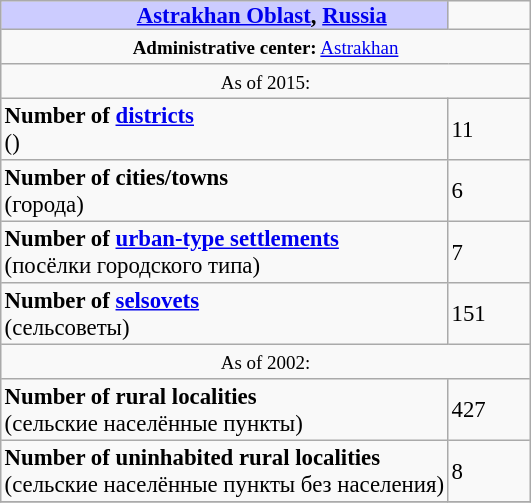<table border=1 align="right" cellpadding=2 cellspacing=0 style="margin: 0 0 1em 1em; background: #f9f9f9; border: 1px #aaa solid; border-collapse: collapse; font-size: 95%;">
<tr>
<th bgcolor="#ccccff" style="padding:0 0 0 50px;"><a href='#'>Astrakhan Oblast</a>, <a href='#'>Russia</a></th>
<td width="50px"></td>
</tr>
<tr>
<td colspan=2 align="center"><small><strong>Administrative center:</strong> <a href='#'>Astrakhan</a></small></td>
</tr>
<tr>
<td colspan=2 align="center"><small>As of 2015:</small></td>
</tr>
<tr>
<td><strong>Number of <a href='#'>districts</a></strong><br>()</td>
<td>11</td>
</tr>
<tr>
<td><strong>Number of cities/towns</strong><br>(города)</td>
<td>6</td>
</tr>
<tr>
<td><strong>Number of <a href='#'>urban-type settlements</a></strong><br>(посёлки городского типа)</td>
<td>7</td>
</tr>
<tr>
<td><strong>Number of <a href='#'>selsovets</a></strong><br>(сельсоветы)</td>
<td>151</td>
</tr>
<tr>
<td colspan=2 align="center"><small>As of 2002:</small></td>
</tr>
<tr>
<td><strong>Number of rural localities</strong><br>(сельские населённые пункты)</td>
<td>427</td>
</tr>
<tr>
<td><strong>Number of uninhabited rural localities</strong><br>(сельские населённые пункты без населения)</td>
<td>8</td>
</tr>
<tr>
</tr>
</table>
